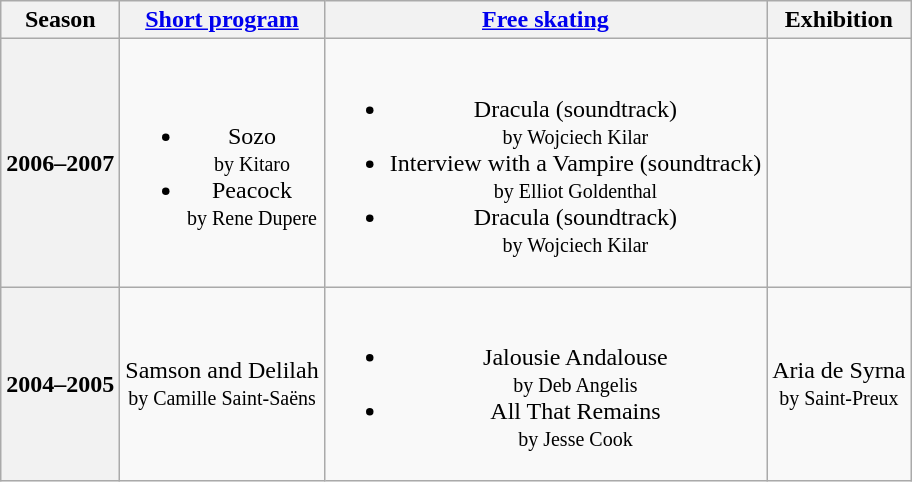<table class="wikitable" style="text-align:center">
<tr>
<th>Season</th>
<th><a href='#'>Short program</a></th>
<th><a href='#'>Free skating</a></th>
<th>Exhibition</th>
</tr>
<tr>
<th>2006–2007</th>
<td><br><ul><li>Sozo <br><small> by Kitaro </small></li><li>Peacock <br><small> by Rene Dupere </small></li></ul></td>
<td><br><ul><li>Dracula (soundtrack) <br><small> by Wojciech Kilar </small></li><li>Interview with a Vampire (soundtrack) <br><small> by Elliot Goldenthal </small></li><li>Dracula (soundtrack) <br><small> by Wojciech Kilar </small></li></ul></td>
<td></td>
</tr>
<tr>
<th>2004–2005</th>
<td>Samson and Delilah <br><small> by Camille Saint-Saëns </small></td>
<td><br><ul><li>Jalousie Andalouse <br><small> by Deb Angelis </small></li><li>All That Remains <br><small> by Jesse Cook </small></li></ul></td>
<td>Aria de Syrna <br><small> by Saint-Preux </small></td>
</tr>
</table>
